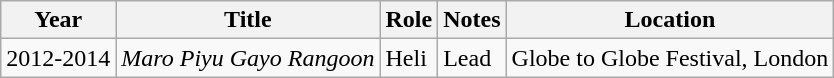<table class="wikitable">
<tr>
<th>Year</th>
<th>Title</th>
<th>Role</th>
<th>Notes</th>
<th>Location</th>
</tr>
<tr>
<td>2012-2014</td>
<td><em>Maro Piyu Gayo Rangoon</em></td>
<td>Heli</td>
<td>Lead</td>
<td>Globe to Globe Festival, London</td>
</tr>
</table>
